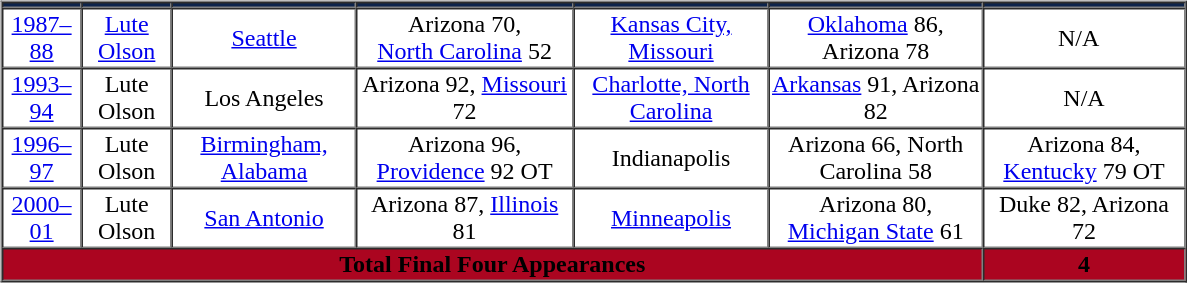<table border="0" style="width:70%;">
<tr>
<td valign="top"><br><table cellpadding="1" border="1" cellspacing="0" style="width:90%;">
<tr>
<th style="background:#0C234B;"></th>
<th style="background:#0C234B;"></th>
<th style="background:#0C234B;"></th>
<th style="background:#0C234B;"></th>
<th style="background:#0C234B;"></th>
<th style="background:#0C234B;"></th>
<th style="background:#0C234B;"></th>
</tr>
<tr style="text-align:center;">
<td><a href='#'>1987–88</a></td>
<td><a href='#'>Lute Olson</a></td>
<td><a href='#'>Seattle</a></td>
<td>Arizona 70,<br><a href='#'>North Carolina</a> 52</td>
<td><a href='#'>Kansas City, Missouri</a></td>
<td><a href='#'>Oklahoma</a> 86, Arizona 78</td>
<td>N/A  </td>
</tr>
<tr style="text-align:center;">
<td><a href='#'>1993–94</a></td>
<td>Lute Olson</td>
<td>Los Angeles</td>
<td>Arizona 92, <a href='#'>Missouri</a> 72</td>
<td><a href='#'>Charlotte, North Carolina</a></td>
<td><a href='#'>Arkansas</a> 91, Arizona 82</td>
<td>N/A</td>
</tr>
<tr style="text-align:center;">
<td><a href='#'>1996–97</a></td>
<td>Lute Olson</td>
<td><a href='#'>Birmingham, Alabama</a></td>
<td>Arizona 96, <a href='#'>Providence</a> 92 OT</td>
<td>Indianapolis</td>
<td>Arizona 66, North Carolina 58</td>
<td>Arizona 84, <a href='#'>Kentucky</a> 79 OT</td>
</tr>
<tr style="text-align:center;">
<td><a href='#'>2000–01</a></td>
<td>Lute Olson</td>
<td><a href='#'>San Antonio</a></td>
<td>Arizona 87, <a href='#'>Illinois</a> 81</td>
<td><a href='#'>Minneapolis</a></td>
<td>Arizona 80, <a href='#'>Michigan State</a> 61</td>
<td>Duke 82, Arizona 72</td>
</tr>
<tr align="center">
<td colspan="6" bgcolor="#AB0520"><span><strong>Total Final Four Appearances</strong></span></td>
<td colspan="1" bgcolor="#AB0520"><span><strong>4</strong></span></td>
</tr>
</table>
</td>
</tr>
</table>
